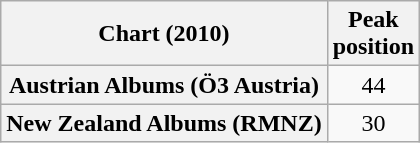<table class="wikitable sortable plainrowheaders" style="text-align:center;">
<tr>
<th scope="col">Chart (2010)</th>
<th scope="col">Peak<br>position</th>
</tr>
<tr>
<th scope="row">Austrian Albums (Ö3 Austria)</th>
<td>44</td>
</tr>
<tr>
<th scope="row">New Zealand Albums (RMNZ)</th>
<td style="text-align:center;">30</td>
</tr>
</table>
